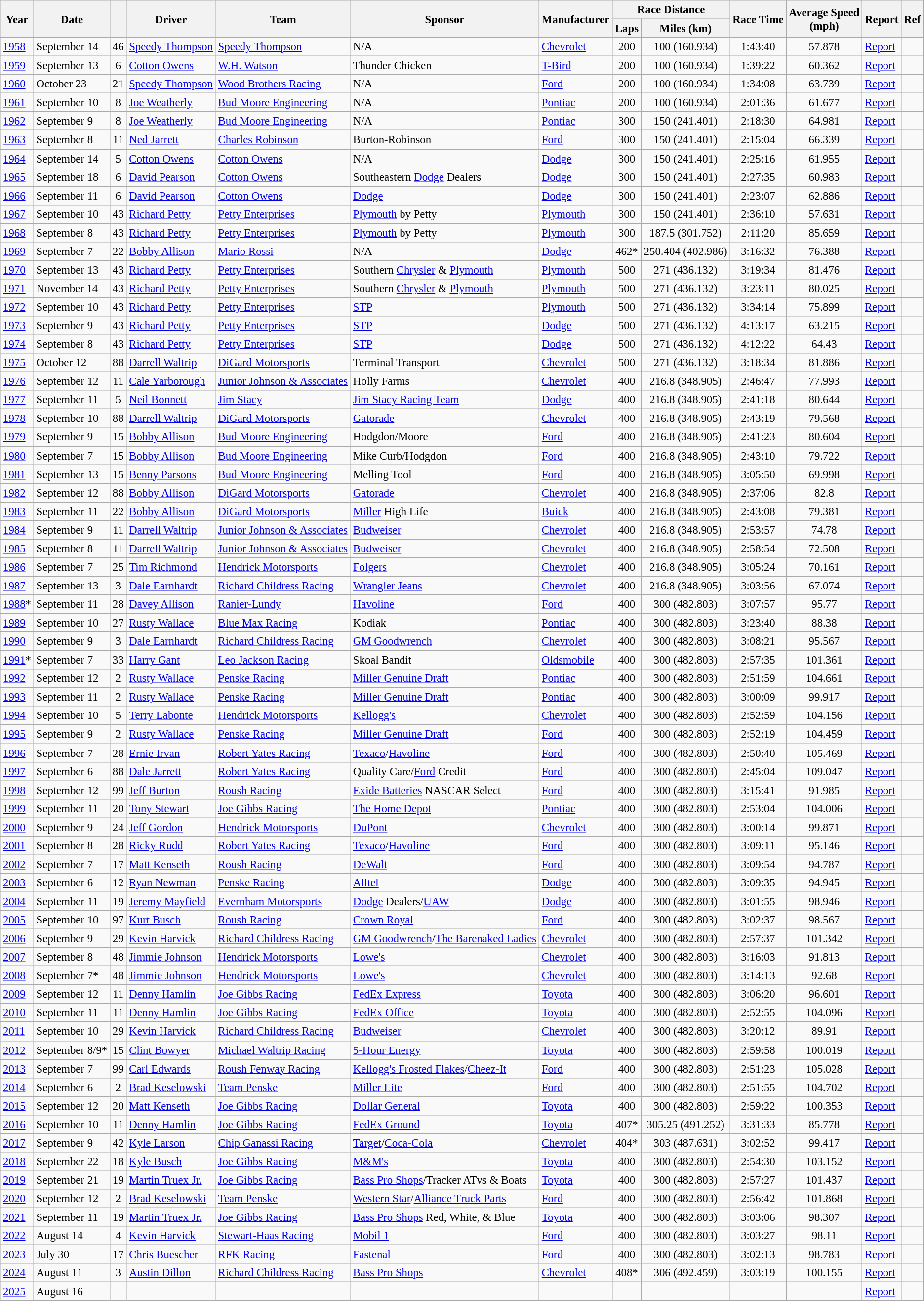<table class="wikitable" style="font-size: 95%;">
<tr>
<th rowspan="2">Year</th>
<th rowspan="2">Date</th>
<th rowspan="2"></th>
<th rowspan="2">Driver</th>
<th rowspan="2">Team</th>
<th rowspan="2">Sponsor</th>
<th rowspan="2">Manufacturer</th>
<th colspan="2">Race Distance</th>
<th rowspan="2">Race Time</th>
<th rowspan="2">Average Speed<br>(mph)</th>
<th rowspan="2">Report</th>
<th rowspan="2">Ref</th>
</tr>
<tr>
<th>Laps</th>
<th>Miles (km)</th>
</tr>
<tr>
<td><a href='#'>1958</a></td>
<td>September 14</td>
<td align="center">46</td>
<td><a href='#'>Speedy Thompson</a></td>
<td><a href='#'>Speedy Thompson</a></td>
<td>N/A</td>
<td><a href='#'>Chevrolet</a></td>
<td align="center">200</td>
<td align="center">100 (160.934)</td>
<td align="center">1:43:40</td>
<td align="center">57.878</td>
<td><a href='#'>Report</a></td>
<td align="center"></td>
</tr>
<tr>
<td><a href='#'>1959</a></td>
<td>September 13</td>
<td align="center">6</td>
<td><a href='#'>Cotton Owens</a></td>
<td><a href='#'>W.H. Watson</a></td>
<td>Thunder Chicken</td>
<td><a href='#'>T-Bird</a></td>
<td align="center">200</td>
<td align="center">100 (160.934)</td>
<td align="center">1:39:22</td>
<td align="center">60.362</td>
<td><a href='#'>Report</a></td>
<td align="center"></td>
</tr>
<tr>
<td><a href='#'>1960</a></td>
<td>October 23</td>
<td align="center">21</td>
<td><a href='#'>Speedy Thompson</a></td>
<td><a href='#'>Wood Brothers Racing</a></td>
<td>N/A</td>
<td><a href='#'>Ford</a></td>
<td align="center">200</td>
<td align="center">100 (160.934)</td>
<td align="center">1:34:08</td>
<td align="center">63.739</td>
<td><a href='#'>Report</a></td>
<td align="center"></td>
</tr>
<tr>
<td><a href='#'>1961</a></td>
<td>September 10</td>
<td align="center">8</td>
<td><a href='#'>Joe Weatherly</a></td>
<td><a href='#'>Bud Moore Engineering</a></td>
<td>N/A</td>
<td><a href='#'>Pontiac</a></td>
<td align="center">200</td>
<td align="center">100 (160.934)</td>
<td align="center">2:01:36</td>
<td align="center">61.677</td>
<td><a href='#'>Report</a></td>
<td align="center"></td>
</tr>
<tr>
<td><a href='#'>1962</a></td>
<td>September 9</td>
<td align="center">8</td>
<td><a href='#'>Joe Weatherly</a></td>
<td><a href='#'>Bud Moore Engineering</a></td>
<td>N/A</td>
<td><a href='#'>Pontiac</a></td>
<td align="center">300</td>
<td align="center">150 (241.401)</td>
<td align="center">2:18:30</td>
<td align="center">64.981</td>
<td><a href='#'>Report</a></td>
<td align="center"></td>
</tr>
<tr>
<td><a href='#'>1963</a></td>
<td>September 8</td>
<td align="center">11</td>
<td><a href='#'>Ned Jarrett</a></td>
<td><a href='#'>Charles Robinson</a></td>
<td>Burton-Robinson</td>
<td><a href='#'>Ford</a></td>
<td align="center">300</td>
<td align="center">150 (241.401)</td>
<td align="center">2:15:04</td>
<td align="center">66.339</td>
<td><a href='#'>Report</a></td>
<td align="center"></td>
</tr>
<tr>
<td><a href='#'>1964</a></td>
<td>September 14</td>
<td align="center">5</td>
<td><a href='#'>Cotton Owens</a></td>
<td><a href='#'>Cotton Owens</a></td>
<td>N/A</td>
<td><a href='#'>Dodge</a></td>
<td align="center">300</td>
<td align="center">150 (241.401)</td>
<td align="center">2:25:16</td>
<td align="center">61.955</td>
<td><a href='#'>Report</a></td>
<td align="center"></td>
</tr>
<tr>
<td><a href='#'>1965</a></td>
<td>September 18</td>
<td align="center">6</td>
<td><a href='#'>David Pearson</a></td>
<td><a href='#'>Cotton Owens</a></td>
<td>Southeastern <a href='#'>Dodge</a> Dealers</td>
<td><a href='#'>Dodge</a></td>
<td align="center">300</td>
<td align="center">150 (241.401)</td>
<td align="center">2:27:35</td>
<td align="center">60.983</td>
<td><a href='#'>Report</a></td>
<td align="center"></td>
</tr>
<tr>
<td><a href='#'>1966</a></td>
<td>September 11</td>
<td align="center">6</td>
<td><a href='#'>David Pearson</a></td>
<td><a href='#'>Cotton Owens</a></td>
<td><a href='#'>Dodge</a></td>
<td><a href='#'>Dodge</a></td>
<td align="center">300</td>
<td align="center">150 (241.401)</td>
<td align="center">2:23:07</td>
<td align="center">62.886</td>
<td><a href='#'>Report</a></td>
<td align="center"></td>
</tr>
<tr>
<td><a href='#'>1967</a></td>
<td>September 10</td>
<td align="center">43</td>
<td><a href='#'>Richard Petty</a></td>
<td><a href='#'>Petty Enterprises</a></td>
<td><a href='#'>Plymouth</a> by Petty</td>
<td><a href='#'>Plymouth</a></td>
<td align="center">300</td>
<td align="center">150 (241.401)</td>
<td align="center">2:36:10</td>
<td align="center">57.631</td>
<td><a href='#'>Report</a></td>
<td align="center"></td>
</tr>
<tr>
<td><a href='#'>1968</a></td>
<td>September 8</td>
<td align="center">43</td>
<td><a href='#'>Richard Petty</a></td>
<td><a href='#'>Petty Enterprises</a></td>
<td><a href='#'>Plymouth</a> by Petty</td>
<td><a href='#'>Plymouth</a></td>
<td align="center">300</td>
<td align="center">187.5 (301.752)</td>
<td align="center">2:11:20</td>
<td align="center">85.659</td>
<td><a href='#'>Report</a></td>
<td align="center"></td>
</tr>
<tr>
<td><a href='#'>1969</a></td>
<td>September 7</td>
<td align="center">22</td>
<td><a href='#'>Bobby Allison</a></td>
<td><a href='#'>Mario Rossi</a></td>
<td>N/A</td>
<td><a href='#'>Dodge</a></td>
<td align="center">462*</td>
<td align="center">250.404 (402.986)</td>
<td align="center">3:16:32</td>
<td align="center">76.388</td>
<td><a href='#'>Report</a></td>
<td align="center"></td>
</tr>
<tr>
<td><a href='#'>1970</a></td>
<td>September 13</td>
<td align="center">43</td>
<td><a href='#'>Richard Petty</a></td>
<td><a href='#'>Petty Enterprises</a></td>
<td>Southern <a href='#'>Chrysler</a> & <a href='#'>Plymouth</a></td>
<td><a href='#'>Plymouth</a></td>
<td align="center">500</td>
<td align="center">271 (436.132)</td>
<td align="center">3:19:34</td>
<td align="center">81.476</td>
<td><a href='#'>Report</a></td>
<td align="center"></td>
</tr>
<tr>
<td><a href='#'>1971</a></td>
<td>November 14</td>
<td align="center">43</td>
<td><a href='#'>Richard Petty</a></td>
<td><a href='#'>Petty Enterprises</a></td>
<td>Southern <a href='#'>Chrysler</a> & <a href='#'>Plymouth</a></td>
<td><a href='#'>Plymouth</a></td>
<td align="center">500</td>
<td align="center">271 (436.132)</td>
<td align="center">3:23:11</td>
<td align="center">80.025</td>
<td><a href='#'>Report</a></td>
<td align="center"></td>
</tr>
<tr>
<td><a href='#'>1972</a></td>
<td>September 10</td>
<td align="center">43</td>
<td><a href='#'>Richard Petty</a></td>
<td><a href='#'>Petty Enterprises</a></td>
<td><a href='#'>STP</a></td>
<td><a href='#'>Plymouth</a></td>
<td align="center">500</td>
<td align="center">271 (436.132)</td>
<td align="center">3:34:14</td>
<td align="center">75.899</td>
<td><a href='#'>Report</a></td>
<td align="center"></td>
</tr>
<tr>
<td><a href='#'>1973</a></td>
<td>September 9</td>
<td align="center">43</td>
<td><a href='#'>Richard Petty</a></td>
<td><a href='#'>Petty Enterprises</a></td>
<td><a href='#'>STP</a></td>
<td><a href='#'>Dodge</a></td>
<td align="center">500</td>
<td align="center">271 (436.132)</td>
<td align="center">4:13:17</td>
<td align="center">63.215</td>
<td><a href='#'>Report</a></td>
<td align="center"></td>
</tr>
<tr>
<td><a href='#'>1974</a></td>
<td>September 8</td>
<td align="center">43</td>
<td><a href='#'>Richard Petty</a></td>
<td><a href='#'>Petty Enterprises</a></td>
<td><a href='#'>STP</a></td>
<td><a href='#'>Dodge</a></td>
<td align="center">500</td>
<td align="center">271 (436.132)</td>
<td align="center">4:12:22</td>
<td align="center">64.43</td>
<td><a href='#'>Report</a></td>
<td align="center"></td>
</tr>
<tr>
<td><a href='#'>1975</a></td>
<td>October 12</td>
<td align="center">88</td>
<td><a href='#'>Darrell Waltrip</a></td>
<td><a href='#'>DiGard Motorsports</a></td>
<td>Terminal Transport</td>
<td><a href='#'>Chevrolet</a></td>
<td align="center">500</td>
<td align="center">271 (436.132)</td>
<td align="center">3:18:34</td>
<td align="center">81.886</td>
<td><a href='#'>Report</a></td>
<td align="center"></td>
</tr>
<tr>
<td><a href='#'>1976</a></td>
<td>September 12</td>
<td align="center">11</td>
<td><a href='#'>Cale Yarborough</a></td>
<td><a href='#'>Junior Johnson & Associates</a></td>
<td>Holly Farms</td>
<td><a href='#'>Chevrolet</a></td>
<td align="center">400</td>
<td align="center">216.8 (348.905)</td>
<td align="center">2:46:47</td>
<td align="center">77.993</td>
<td><a href='#'>Report</a></td>
<td align="center"></td>
</tr>
<tr>
<td><a href='#'>1977</a></td>
<td>September 11</td>
<td align="center">5</td>
<td><a href='#'>Neil Bonnett</a></td>
<td><a href='#'>Jim Stacy</a></td>
<td><a href='#'>Jim Stacy Racing Team</a></td>
<td><a href='#'>Dodge</a></td>
<td align="center">400</td>
<td align="center">216.8 (348.905)</td>
<td align="center">2:41:18</td>
<td align="center">80.644</td>
<td><a href='#'>Report</a></td>
<td align="center"></td>
</tr>
<tr>
<td><a href='#'>1978</a></td>
<td>September 10</td>
<td align="center">88</td>
<td><a href='#'>Darrell Waltrip</a></td>
<td><a href='#'>DiGard Motorsports</a></td>
<td><a href='#'>Gatorade</a></td>
<td><a href='#'>Chevrolet</a></td>
<td align="center">400</td>
<td align="center">216.8 (348.905)</td>
<td align="center">2:43:19</td>
<td align="center">79.568</td>
<td><a href='#'>Report</a></td>
<td align="center"></td>
</tr>
<tr>
<td><a href='#'>1979</a></td>
<td>September 9</td>
<td align="center">15</td>
<td><a href='#'>Bobby Allison</a></td>
<td><a href='#'>Bud Moore Engineering</a></td>
<td>Hodgdon/Moore</td>
<td><a href='#'>Ford</a></td>
<td align="center">400</td>
<td align="center">216.8 (348.905)</td>
<td align="center">2:41:23</td>
<td align="center">80.604</td>
<td><a href='#'>Report</a></td>
<td align="center"></td>
</tr>
<tr>
<td><a href='#'>1980</a></td>
<td>September 7</td>
<td align="center">15</td>
<td><a href='#'>Bobby Allison</a></td>
<td><a href='#'>Bud Moore Engineering</a></td>
<td>Mike Curb/Hodgdon</td>
<td><a href='#'>Ford</a></td>
<td align="center">400</td>
<td align="center">216.8 (348.905)</td>
<td align="center">2:43:10</td>
<td align="center">79.722</td>
<td><a href='#'>Report</a></td>
<td align="center"></td>
</tr>
<tr>
<td><a href='#'>1981</a></td>
<td>September 13</td>
<td align="center">15</td>
<td><a href='#'>Benny Parsons</a></td>
<td><a href='#'>Bud Moore Engineering</a></td>
<td>Melling Tool</td>
<td><a href='#'>Ford</a></td>
<td align="center">400</td>
<td align="center">216.8 (348.905)</td>
<td align="center">3:05:50</td>
<td align="center">69.998</td>
<td><a href='#'>Report</a></td>
<td align="center"></td>
</tr>
<tr>
<td><a href='#'>1982</a></td>
<td>September 12</td>
<td align="center">88</td>
<td><a href='#'>Bobby Allison</a></td>
<td><a href='#'>DiGard Motorsports</a></td>
<td><a href='#'>Gatorade</a></td>
<td><a href='#'>Chevrolet</a></td>
<td align="center">400</td>
<td align="center">216.8 (348.905)</td>
<td align="center">2:37:06</td>
<td align="center">82.8</td>
<td><a href='#'>Report</a></td>
<td align="center"></td>
</tr>
<tr>
<td><a href='#'>1983</a></td>
<td>September 11</td>
<td align="center">22</td>
<td><a href='#'>Bobby Allison</a></td>
<td><a href='#'>DiGard Motorsports</a></td>
<td><a href='#'>Miller</a> High Life</td>
<td><a href='#'>Buick</a></td>
<td align="center">400</td>
<td align="center">216.8 (348.905)</td>
<td align="center">2:43:08</td>
<td align="center">79.381</td>
<td><a href='#'>Report</a></td>
<td align="center"></td>
</tr>
<tr>
<td><a href='#'>1984</a></td>
<td>September 9</td>
<td align="center">11</td>
<td><a href='#'>Darrell Waltrip</a></td>
<td><a href='#'>Junior Johnson & Associates</a></td>
<td><a href='#'>Budweiser</a></td>
<td><a href='#'>Chevrolet</a></td>
<td align="center">400</td>
<td align="center">216.8 (348.905)</td>
<td align="center">2:53:57</td>
<td align="center">74.78</td>
<td><a href='#'>Report</a></td>
<td align="center"></td>
</tr>
<tr>
<td><a href='#'>1985</a></td>
<td>September 8</td>
<td align="center">11</td>
<td><a href='#'>Darrell Waltrip</a></td>
<td><a href='#'>Junior Johnson & Associates</a></td>
<td><a href='#'>Budweiser</a></td>
<td><a href='#'>Chevrolet</a></td>
<td align="center">400</td>
<td align="center">216.8 (348.905)</td>
<td align="center">2:58:54</td>
<td align="center">72.508</td>
<td><a href='#'>Report</a></td>
<td align="center"></td>
</tr>
<tr>
<td><a href='#'>1986</a></td>
<td>September 7</td>
<td align="center">25</td>
<td><a href='#'>Tim Richmond</a></td>
<td><a href='#'>Hendrick Motorsports</a></td>
<td><a href='#'>Folgers</a></td>
<td><a href='#'>Chevrolet</a></td>
<td align="center">400</td>
<td align="center">216.8 (348.905)</td>
<td align="center">3:05:24</td>
<td align="center">70.161</td>
<td><a href='#'>Report</a></td>
<td align="center"></td>
</tr>
<tr>
<td><a href='#'>1987</a></td>
<td>September 13</td>
<td align="center">3</td>
<td><a href='#'>Dale Earnhardt</a></td>
<td><a href='#'>Richard Childress Racing</a></td>
<td><a href='#'>Wrangler Jeans</a></td>
<td><a href='#'>Chevrolet</a></td>
<td align="center">400</td>
<td align="center">216.8 (348.905)</td>
<td align="center">3:03:56</td>
<td align="center">67.074</td>
<td><a href='#'>Report</a></td>
<td align="center"></td>
</tr>
<tr>
<td><a href='#'>1988</a>*</td>
<td>September 11</td>
<td align="center">28</td>
<td><a href='#'>Davey Allison</a></td>
<td><a href='#'>Ranier-Lundy</a></td>
<td><a href='#'>Havoline</a></td>
<td><a href='#'>Ford</a></td>
<td align="center">400</td>
<td align="center">300 (482.803)</td>
<td align="center">3:07:57</td>
<td align="center">95.77</td>
<td><a href='#'>Report</a></td>
<td align="center"></td>
</tr>
<tr>
<td><a href='#'>1989</a></td>
<td>September 10</td>
<td align="center">27</td>
<td><a href='#'>Rusty Wallace</a></td>
<td><a href='#'>Blue Max Racing</a></td>
<td>Kodiak</td>
<td><a href='#'>Pontiac</a></td>
<td align="center">400</td>
<td align="center">300 (482.803)</td>
<td align="center">3:23:40</td>
<td align="center">88.38</td>
<td><a href='#'>Report</a></td>
<td align="center"></td>
</tr>
<tr>
<td><a href='#'>1990</a></td>
<td>September 9</td>
<td align="center">3</td>
<td><a href='#'>Dale Earnhardt</a></td>
<td><a href='#'>Richard Childress Racing</a></td>
<td><a href='#'>GM Goodwrench</a></td>
<td><a href='#'>Chevrolet</a></td>
<td align="center">400</td>
<td align="center">300 (482.803)</td>
<td align="center">3:08:21</td>
<td align="center">95.567</td>
<td><a href='#'>Report</a></td>
<td align="center"></td>
</tr>
<tr>
<td><a href='#'>1991</a>*</td>
<td>September 7</td>
<td align="center">33</td>
<td><a href='#'>Harry Gant</a></td>
<td><a href='#'>Leo Jackson Racing</a></td>
<td>Skoal Bandit</td>
<td><a href='#'>Oldsmobile</a></td>
<td align="center">400</td>
<td align="center">300 (482.803)</td>
<td align="center">2:57:35</td>
<td align="center">101.361</td>
<td><a href='#'>Report</a></td>
<td align="center"></td>
</tr>
<tr>
<td><a href='#'>1992</a></td>
<td>September 12</td>
<td align="center">2</td>
<td><a href='#'>Rusty Wallace</a></td>
<td><a href='#'>Penske Racing</a></td>
<td><a href='#'>Miller Genuine Draft</a></td>
<td><a href='#'>Pontiac</a></td>
<td align="center">400</td>
<td align="center">300 (482.803)</td>
<td align="center">2:51:59</td>
<td align="center">104.661</td>
<td><a href='#'>Report</a></td>
<td align="center"></td>
</tr>
<tr>
<td><a href='#'>1993</a></td>
<td>September 11</td>
<td align="center">2</td>
<td><a href='#'>Rusty Wallace</a></td>
<td><a href='#'>Penske Racing</a></td>
<td><a href='#'>Miller Genuine Draft</a></td>
<td><a href='#'>Pontiac</a></td>
<td align="center">400</td>
<td align="center">300 (482.803)</td>
<td align="center">3:00:09</td>
<td align="center">99.917</td>
<td><a href='#'>Report</a></td>
<td align="center"></td>
</tr>
<tr>
<td><a href='#'>1994</a></td>
<td>September 10</td>
<td align="center">5</td>
<td><a href='#'>Terry Labonte</a></td>
<td><a href='#'>Hendrick Motorsports</a></td>
<td><a href='#'>Kellogg's</a></td>
<td><a href='#'>Chevrolet</a></td>
<td align="center">400</td>
<td align="center">300 (482.803)</td>
<td align="center">2:52:59</td>
<td align="center">104.156</td>
<td><a href='#'>Report</a></td>
<td align="center"></td>
</tr>
<tr>
<td><a href='#'>1995</a></td>
<td>September 9</td>
<td align="center">2</td>
<td><a href='#'>Rusty Wallace</a></td>
<td><a href='#'>Penske Racing</a></td>
<td><a href='#'>Miller Genuine Draft</a></td>
<td><a href='#'>Ford</a></td>
<td align="center">400</td>
<td align="center">300 (482.803)</td>
<td align="center">2:52:19</td>
<td align="center">104.459</td>
<td><a href='#'>Report</a></td>
<td align="center"></td>
</tr>
<tr>
<td><a href='#'>1996</a></td>
<td>September 7</td>
<td align="center">28</td>
<td><a href='#'>Ernie Irvan</a></td>
<td><a href='#'>Robert Yates Racing</a></td>
<td><a href='#'>Texaco</a>/<a href='#'>Havoline</a></td>
<td><a href='#'>Ford</a></td>
<td align="center">400</td>
<td align="center">300 (482.803)</td>
<td align="center">2:50:40</td>
<td align="center">105.469</td>
<td><a href='#'>Report</a></td>
<td align="center"></td>
</tr>
<tr>
<td><a href='#'>1997</a></td>
<td>September 6</td>
<td align="center">88</td>
<td><a href='#'>Dale Jarrett</a></td>
<td><a href='#'>Robert Yates Racing</a></td>
<td>Quality Care/<a href='#'>Ford</a> Credit</td>
<td><a href='#'>Ford</a></td>
<td align="center">400</td>
<td align="center">300 (482.803)</td>
<td align="center">2:45:04</td>
<td align="center">109.047</td>
<td><a href='#'>Report</a></td>
<td align="center"></td>
</tr>
<tr>
<td><a href='#'>1998</a></td>
<td>September 12</td>
<td align="center">99</td>
<td><a href='#'>Jeff Burton</a></td>
<td><a href='#'>Roush Racing</a></td>
<td><a href='#'>Exide Batteries</a> NASCAR Select</td>
<td><a href='#'>Ford</a></td>
<td align="center">400</td>
<td align="center">300 (482.803)</td>
<td align="center">3:15:41</td>
<td align="center">91.985</td>
<td><a href='#'>Report</a></td>
<td align="center"></td>
</tr>
<tr>
<td><a href='#'>1999</a></td>
<td>September 11</td>
<td align="center">20</td>
<td><a href='#'>Tony Stewart</a></td>
<td><a href='#'>Joe Gibbs Racing</a></td>
<td><a href='#'>The Home Depot</a></td>
<td><a href='#'>Pontiac</a></td>
<td align="center">400</td>
<td align="center">300 (482.803)</td>
<td align="center">2:53:04</td>
<td align="center">104.006</td>
<td><a href='#'>Report</a></td>
<td align="center"></td>
</tr>
<tr>
<td><a href='#'>2000</a></td>
<td>September 9</td>
<td align="center">24</td>
<td><a href='#'>Jeff Gordon</a></td>
<td><a href='#'>Hendrick Motorsports</a></td>
<td><a href='#'>DuPont</a></td>
<td><a href='#'>Chevrolet</a></td>
<td align="center">400</td>
<td align="center">300 (482.803)</td>
<td align="center">3:00:14</td>
<td align="center">99.871</td>
<td><a href='#'>Report</a></td>
<td align="center"></td>
</tr>
<tr>
<td><a href='#'>2001</a></td>
<td>September 8</td>
<td align="center">28</td>
<td><a href='#'>Ricky Rudd</a></td>
<td><a href='#'>Robert Yates Racing</a></td>
<td><a href='#'>Texaco</a>/<a href='#'>Havoline</a></td>
<td><a href='#'>Ford</a></td>
<td align="center">400</td>
<td align="center">300 (482.803)</td>
<td align="center">3:09:11</td>
<td align="center">95.146</td>
<td><a href='#'>Report</a></td>
<td align="center"></td>
</tr>
<tr>
<td><a href='#'>2002</a></td>
<td>September 7</td>
<td align="center">17</td>
<td><a href='#'>Matt Kenseth</a></td>
<td><a href='#'>Roush Racing</a></td>
<td><a href='#'>DeWalt</a></td>
<td><a href='#'>Ford</a></td>
<td align="center">400</td>
<td align="center">300 (482.803)</td>
<td align="center">3:09:54</td>
<td align="center">94.787</td>
<td><a href='#'>Report</a></td>
<td align="center"></td>
</tr>
<tr>
<td><a href='#'>2003</a></td>
<td>September 6</td>
<td align="center">12</td>
<td><a href='#'>Ryan Newman</a></td>
<td><a href='#'>Penske Racing</a></td>
<td><a href='#'>Alltel</a></td>
<td><a href='#'>Dodge</a></td>
<td align="center">400</td>
<td align="center">300 (482.803)</td>
<td align="center">3:09:35</td>
<td align="center">94.945</td>
<td><a href='#'>Report</a></td>
<td align="center"></td>
</tr>
<tr>
<td><a href='#'>2004</a></td>
<td>September 11</td>
<td align="center">19</td>
<td><a href='#'>Jeremy Mayfield</a></td>
<td><a href='#'>Evernham Motorsports</a></td>
<td><a href='#'>Dodge</a> Dealers/<a href='#'>UAW</a></td>
<td><a href='#'>Dodge</a></td>
<td align="center">400</td>
<td align="center">300 (482.803)</td>
<td align="center">3:01:55</td>
<td align="center">98.946</td>
<td><a href='#'>Report</a></td>
<td align="center"></td>
</tr>
<tr>
<td><a href='#'>2005</a></td>
<td>September 10</td>
<td align="center">97</td>
<td><a href='#'>Kurt Busch</a></td>
<td><a href='#'>Roush Racing</a></td>
<td><a href='#'>Crown Royal</a></td>
<td><a href='#'>Ford</a></td>
<td align="center">400</td>
<td align="center">300 (482.803)</td>
<td align="center">3:02:37</td>
<td align="center">98.567</td>
<td><a href='#'>Report</a></td>
<td align="center"></td>
</tr>
<tr>
<td><a href='#'>2006</a></td>
<td>September 9</td>
<td align="center">29</td>
<td><a href='#'>Kevin Harvick</a></td>
<td><a href='#'>Richard Childress Racing</a></td>
<td><a href='#'>GM Goodwrench</a>/<a href='#'>The Barenaked Ladies</a></td>
<td><a href='#'>Chevrolet</a></td>
<td align="center">400</td>
<td align="center">300 (482.803)</td>
<td align="center">2:57:37</td>
<td align="center">101.342</td>
<td><a href='#'>Report</a></td>
<td align="center"></td>
</tr>
<tr>
<td><a href='#'>2007</a></td>
<td>September 8</td>
<td align="center">48</td>
<td><a href='#'>Jimmie Johnson</a></td>
<td><a href='#'>Hendrick Motorsports</a></td>
<td><a href='#'>Lowe's</a></td>
<td><a href='#'>Chevrolet</a></td>
<td align="center">400</td>
<td align="center">300 (482.803)</td>
<td align="center">3:16:03</td>
<td align="center">91.813</td>
<td><a href='#'>Report</a></td>
<td align="center"></td>
</tr>
<tr>
<td><a href='#'>2008</a></td>
<td>September 7*</td>
<td align="center">48</td>
<td><a href='#'>Jimmie Johnson</a></td>
<td><a href='#'>Hendrick Motorsports</a></td>
<td><a href='#'>Lowe's</a></td>
<td><a href='#'>Chevrolet</a></td>
<td align="center">400</td>
<td align="center">300 (482.803)</td>
<td align="center">3:14:13</td>
<td align="center">92.68</td>
<td><a href='#'>Report</a></td>
<td align="center"></td>
</tr>
<tr>
<td><a href='#'>2009</a></td>
<td>September 12</td>
<td align="center">11</td>
<td><a href='#'>Denny Hamlin</a></td>
<td><a href='#'>Joe Gibbs Racing</a></td>
<td><a href='#'>FedEx Express</a></td>
<td><a href='#'>Toyota</a></td>
<td align="center">400</td>
<td align="center">300 (482.803)</td>
<td align="center">3:06:20</td>
<td align="center">96.601</td>
<td><a href='#'>Report</a></td>
<td align="center"></td>
</tr>
<tr>
<td><a href='#'>2010</a></td>
<td>September 11</td>
<td align="center">11</td>
<td><a href='#'>Denny Hamlin</a></td>
<td><a href='#'>Joe Gibbs Racing</a></td>
<td><a href='#'>FedEx Office</a></td>
<td><a href='#'>Toyota</a></td>
<td align="center">400</td>
<td align="center">300 (482.803)</td>
<td align="center">2:52:55</td>
<td align="center">104.096</td>
<td><a href='#'>Report</a></td>
<td align="center"></td>
</tr>
<tr>
<td><a href='#'>2011</a></td>
<td>September 10</td>
<td align="center">29</td>
<td><a href='#'>Kevin Harvick</a></td>
<td><a href='#'>Richard Childress Racing</a></td>
<td><a href='#'>Budweiser</a></td>
<td><a href='#'>Chevrolet</a></td>
<td align="center">400</td>
<td align="center">300 (482.803)</td>
<td align="center">3:20:12</td>
<td align="center">89.91</td>
<td><a href='#'>Report</a></td>
<td align="center"></td>
</tr>
<tr>
<td><a href='#'>2012</a></td>
<td>September 8/9*</td>
<td align="center">15</td>
<td><a href='#'>Clint Bowyer</a></td>
<td><a href='#'>Michael Waltrip Racing</a></td>
<td><a href='#'>5-Hour Energy</a></td>
<td><a href='#'>Toyota</a></td>
<td align="center">400</td>
<td align="center">300 (482.803)</td>
<td align="center">2:59:58</td>
<td align="center">100.019</td>
<td><a href='#'>Report</a></td>
<td align="center"></td>
</tr>
<tr>
<td><a href='#'>2013</a></td>
<td>September 7</td>
<td align="center">99</td>
<td><a href='#'>Carl Edwards</a></td>
<td><a href='#'>Roush Fenway Racing</a></td>
<td><a href='#'>Kellogg's Frosted Flakes</a>/<a href='#'>Cheez-It</a></td>
<td><a href='#'>Ford</a></td>
<td align="center">400</td>
<td align="center">300 (482.803)</td>
<td align="center">2:51:23</td>
<td align="center">105.028</td>
<td><a href='#'>Report</a></td>
<td align="center"></td>
</tr>
<tr>
<td><a href='#'>2014</a></td>
<td>September 6</td>
<td align="center">2</td>
<td><a href='#'>Brad Keselowski</a></td>
<td><a href='#'>Team Penske</a></td>
<td><a href='#'>Miller Lite</a></td>
<td><a href='#'>Ford</a></td>
<td align="center">400</td>
<td align="center">300 (482.803)</td>
<td align="center">2:51:55</td>
<td align="center">104.702</td>
<td><a href='#'>Report</a></td>
<td align="center"></td>
</tr>
<tr>
<td><a href='#'>2015</a></td>
<td>September 12</td>
<td align="center">20</td>
<td><a href='#'>Matt Kenseth</a></td>
<td><a href='#'>Joe Gibbs Racing</a></td>
<td><a href='#'>Dollar General</a></td>
<td><a href='#'>Toyota</a></td>
<td align="center">400</td>
<td align="center">300 (482.803)</td>
<td align="center">2:59:22</td>
<td align="center">100.353</td>
<td><a href='#'>Report</a></td>
<td align="center"></td>
</tr>
<tr>
<td><a href='#'>2016</a></td>
<td>September 10</td>
<td align="center">11</td>
<td><a href='#'>Denny Hamlin</a></td>
<td><a href='#'>Joe Gibbs Racing</a></td>
<td><a href='#'>FedEx Ground</a></td>
<td><a href='#'>Toyota</a></td>
<td align="center">407*</td>
<td align="center">305.25 (491.252)</td>
<td align="center">3:31:33</td>
<td align="center">85.778</td>
<td><a href='#'>Report</a></td>
<td align="center"></td>
</tr>
<tr>
<td><a href='#'>2017</a></td>
<td>September 9</td>
<td align="center">42</td>
<td><a href='#'>Kyle Larson</a></td>
<td><a href='#'>Chip Ganassi Racing</a></td>
<td><a href='#'>Target</a>/<a href='#'>Coca-Cola</a></td>
<td><a href='#'>Chevrolet</a></td>
<td align="center">404*</td>
<td align="center">303 (487.631)</td>
<td align="center">3:02:52</td>
<td align="center">99.417</td>
<td><a href='#'>Report</a></td>
<td align="center"></td>
</tr>
<tr>
<td><a href='#'>2018</a></td>
<td>September 22</td>
<td align="center">18</td>
<td><a href='#'>Kyle Busch</a></td>
<td><a href='#'>Joe Gibbs Racing</a></td>
<td><a href='#'>M&M's</a></td>
<td><a href='#'>Toyota</a></td>
<td align="center">400</td>
<td align="center">300 (482.803)</td>
<td align="center">2:54:30</td>
<td align="center">103.152</td>
<td><a href='#'>Report</a></td>
<td align="center"></td>
</tr>
<tr>
<td><a href='#'>2019</a></td>
<td>September 21</td>
<td align="center">19</td>
<td><a href='#'>Martin Truex Jr.</a></td>
<td><a href='#'>Joe Gibbs Racing</a></td>
<td><a href='#'>Bass Pro Shops</a>/Tracker ATvs & Boats</td>
<td><a href='#'>Toyota</a></td>
<td align="center">400</td>
<td align="center">300 (482.803)</td>
<td align="center">2:57:27</td>
<td align="center">101.437</td>
<td><a href='#'>Report</a></td>
<td align="center"></td>
</tr>
<tr>
<td><a href='#'>2020</a></td>
<td>September 12</td>
<td align="center">2</td>
<td><a href='#'>Brad Keselowski</a></td>
<td><a href='#'>Team Penske</a></td>
<td><a href='#'>Western Star</a>/<a href='#'>Alliance Truck Parts</a></td>
<td><a href='#'>Ford</a></td>
<td align="center">400</td>
<td align="center">300 (482.803)</td>
<td align="center">2:56:42</td>
<td align="center">101.868</td>
<td><a href='#'>Report</a></td>
<td align="center"></td>
</tr>
<tr>
<td><a href='#'>2021</a></td>
<td>September 11</td>
<td align="center">19</td>
<td><a href='#'>Martin Truex Jr.</a></td>
<td><a href='#'>Joe Gibbs Racing</a></td>
<td><a href='#'>Bass Pro Shops</a> Red, White, & Blue</td>
<td><a href='#'>Toyota</a></td>
<td align="center">400</td>
<td align="center">300 (482.803)</td>
<td align="center">3:03:06</td>
<td align="center">98.307</td>
<td><a href='#'>Report</a></td>
<td align="center"></td>
</tr>
<tr>
<td><a href='#'>2022</a></td>
<td>August 14</td>
<td align="center">4</td>
<td><a href='#'>Kevin Harvick</a></td>
<td><a href='#'>Stewart-Haas Racing</a></td>
<td><a href='#'>Mobil 1</a></td>
<td><a href='#'>Ford</a></td>
<td align="center">400</td>
<td align="center">300 (482.803)</td>
<td align="center">3:03:27</td>
<td align="center">98.11</td>
<td><a href='#'>Report</a></td>
<td align="center"></td>
</tr>
<tr>
<td><a href='#'>2023</a></td>
<td>July 30</td>
<td align="center">17</td>
<td><a href='#'>Chris Buescher</a></td>
<td><a href='#'>RFK Racing</a></td>
<td><a href='#'>Fastenal</a></td>
<td><a href='#'>Ford</a></td>
<td align="center">400</td>
<td align="center">300 (482.803)</td>
<td align="center">3:02:13</td>
<td align="center">98.783</td>
<td><a href='#'>Report</a></td>
<td align="center"></td>
</tr>
<tr>
<td><a href='#'>2024</a></td>
<td>August 11</td>
<td align="center">3</td>
<td><a href='#'>Austin Dillon</a></td>
<td><a href='#'>Richard Childress Racing</a></td>
<td><a href='#'>Bass Pro Shops</a></td>
<td><a href='#'>Chevrolet</a></td>
<td align="center">408*</td>
<td align="center">306 (492.459)</td>
<td align="center">3:03:19</td>
<td align="center">100.155</td>
<td><a href='#'>Report</a></td>
<td align="center"></td>
</tr>
<tr>
<td><a href='#'>2025</a></td>
<td>August 16</td>
<td align="center"></td>
<td></td>
<td></td>
<td></td>
<td></td>
<td align="center"></td>
<td align="center"></td>
<td align="center"></td>
<td align="center"></td>
<td><a href='#'>Report</a></td>
<td align="center"></td>
</tr>
</table>
